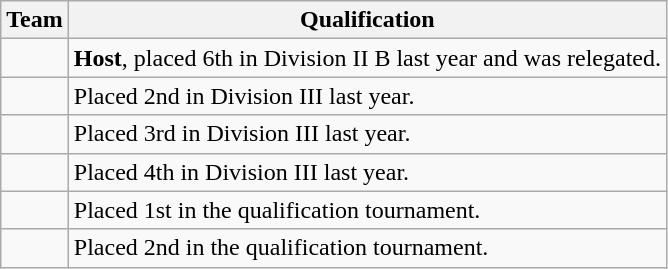<table class="wikitable">
<tr>
<th>Team</th>
<th>Qualification</th>
</tr>
<tr>
<td></td>
<td><strong>Host</strong>, placed 6th in Division II B last year and was relegated.</td>
</tr>
<tr>
<td></td>
<td>Placed 2nd in Division III last year.</td>
</tr>
<tr>
<td></td>
<td>Placed 3rd in Division III last year.</td>
</tr>
<tr>
<td></td>
<td>Placed 4th in Division III last year.</td>
</tr>
<tr>
<td></td>
<td>Placed 1st in the qualification tournament.</td>
</tr>
<tr>
<td></td>
<td>Placed 2nd in the qualification tournament.</td>
</tr>
</table>
